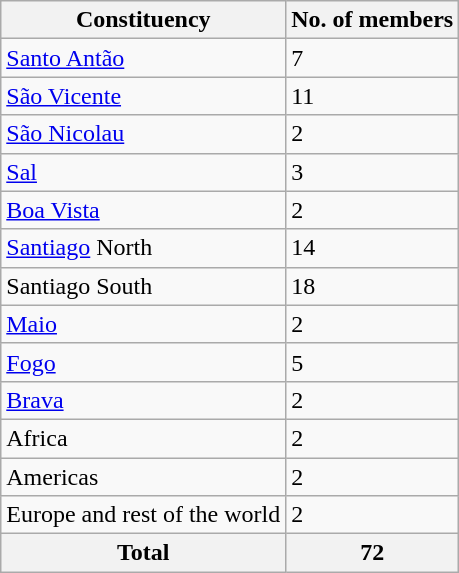<table class="wikitable">
<tr>
<th>Constituency</th>
<th>No. of members</th>
</tr>
<tr>
<td><a href='#'>Santo Antão</a></td>
<td>7</td>
</tr>
<tr>
<td><a href='#'>São Vicente</a></td>
<td>11</td>
</tr>
<tr>
<td><a href='#'>São Nicolau</a></td>
<td>2</td>
</tr>
<tr>
<td><a href='#'>Sal</a></td>
<td>3</td>
</tr>
<tr>
<td><a href='#'>Boa Vista</a></td>
<td>2</td>
</tr>
<tr>
<td><a href='#'>Santiago</a> North</td>
<td>14</td>
</tr>
<tr>
<td>Santiago South</td>
<td>18</td>
</tr>
<tr>
<td><a href='#'>Maio</a></td>
<td>2</td>
</tr>
<tr>
<td><a href='#'>Fogo</a></td>
<td>5</td>
</tr>
<tr>
<td><a href='#'>Brava</a></td>
<td>2</td>
</tr>
<tr>
<td>Africa</td>
<td>2</td>
</tr>
<tr>
<td>Americas</td>
<td>2</td>
</tr>
<tr>
<td>Europe and rest of the world</td>
<td>2</td>
</tr>
<tr>
<th>Total</th>
<th>72</th>
</tr>
</table>
